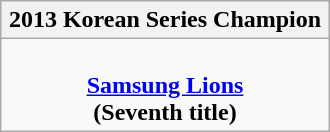<table width="220" class="wikitable">
<tr>
<th><strong>2013 Korean Series Champion</strong></th>
</tr>
<tr align="center">
<td><br><strong><a href='#'>Samsung Lions</a></strong><br><strong>(Seventh title)</strong></td>
</tr>
</table>
